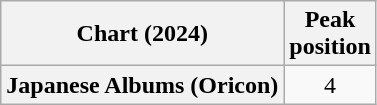<table class="wikitable sortable plainrowheaders" style="text-align:center">
<tr>
<th scope="col">Chart (2024)</th>
<th scope="col">Peak<br>position</th>
</tr>
<tr>
<th scope="row">Japanese Albums (Oricon)</th>
<td>4</td>
</tr>
</table>
